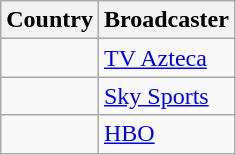<table class="wikitable">
<tr>
<th align=center>Country</th>
<th align=center>Broadcaster</th>
</tr>
<tr>
<td></td>
<td><a href='#'>TV Azteca</a></td>
</tr>
<tr>
<td></td>
<td><a href='#'>Sky Sports</a></td>
</tr>
<tr>
<td></td>
<td><a href='#'>HBO</a></td>
</tr>
</table>
